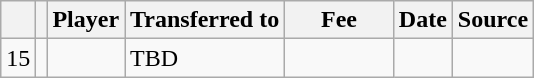<table class="wikitable plainrowheaders sortable">
<tr>
<th></th>
<th></th>
<th scope=col>Player</th>
<th>Transferred to</th>
<th !scope=col; style="width: 65px;">Fee</th>
<th scope=col>Date</th>
<th scope=col>Source</th>
</tr>
<tr>
<td align=center>15</td>
<td align=center></td>
<td></td>
<td>TBD</td>
<td></td>
<td></td>
<td></td>
</tr>
</table>
